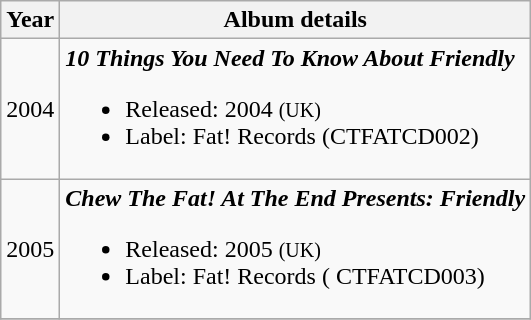<table class="wikitable" style="text-align:center;">
<tr>
<th rowspan="1">Year</th>
<th rowspan="1">Album details</th>
</tr>
<tr>
<td>2004</td>
<td align="left"><strong><em>10 Things You Need To Know About Friendly</em></strong><br><ul><li>Released: 2004 <small> (UK) </small></li><li>Label: Fat! Records (CTFATCD002)</li></ul></td>
</tr>
<tr>
<td>2005</td>
<td align="left"><strong><em>Chew The Fat! At The End Presents: Friendly</em></strong><br><ul><li>Released: 2005 <small> (UK) </small></li><li>Label: Fat! Records ( CTFATCD003)</li></ul></td>
</tr>
<tr>
</tr>
</table>
